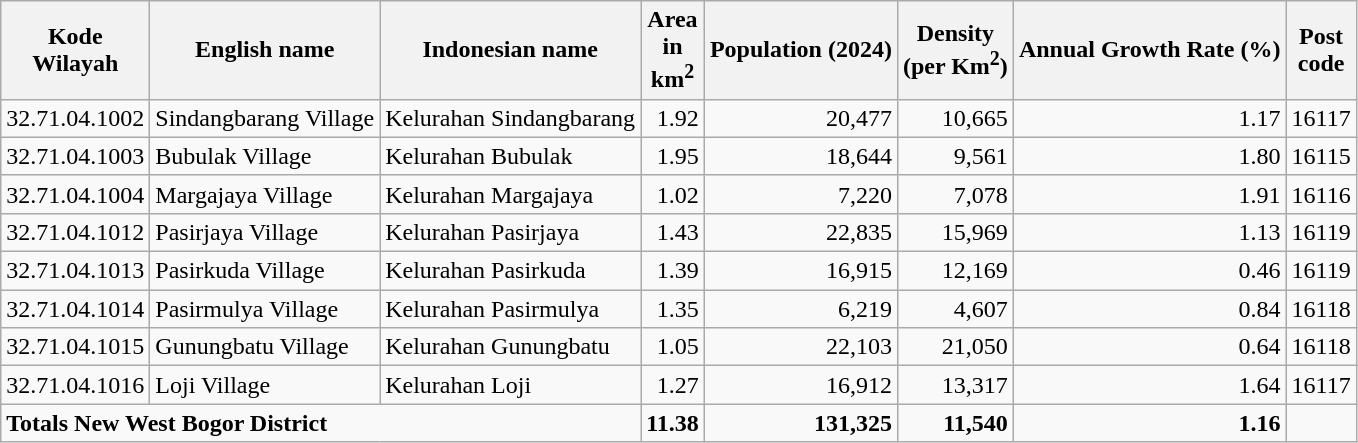<table Class = "wikitable">
<tr>
<th>Kode<br>Wilayah</th>
<th>English name</th>
<th>Indonesian name</th>
<th>Area <br>in<br>km<sup>2</sup></th>
<th>Population (2024)</th>
<th>Density <br>(per Km<sup>2</sup>)</th>
<th>Annual Growth Rate (%)</th>
<th>Post<br>code</th>
</tr>
<tr>
<td>32.71.04.1002</td>
<td>Sindangbarang Village</td>
<td>Kelurahan Sindangbarang</td>
<td align="right">1.92</td>
<td align="right">20,477</td>
<td align="right">10,665</td>
<td align="right">1.17</td>
<td>16117</td>
</tr>
<tr>
<td>32.71.04.1003</td>
<td>Bubulak Village</td>
<td>Kelurahan Bubulak</td>
<td align="right">1.95</td>
<td align="right">18,644</td>
<td align="right">9,561</td>
<td align="right">1.80</td>
<td>16115</td>
</tr>
<tr>
<td>32.71.04.1004</td>
<td>Margajaya Village</td>
<td>Kelurahan Margajaya</td>
<td align="right">1.02</td>
<td align="right">7,220</td>
<td align="right">7,078</td>
<td align="right">1.91</td>
<td>16116</td>
</tr>
<tr>
<td>32.71.04.1012</td>
<td>Pasirjaya Village</td>
<td>Kelurahan Pasirjaya</td>
<td align="right">1.43</td>
<td align="right">22,835</td>
<td align="right">15,969</td>
<td align="right">1.13</td>
<td>16119</td>
</tr>
<tr>
<td>32.71.04.1013</td>
<td>Pasirkuda Village</td>
<td>Kelurahan Pasirkuda</td>
<td align="right">1.39</td>
<td align="right">16,915</td>
<td align="right">12,169</td>
<td align="right">0.46</td>
<td>16119</td>
</tr>
<tr>
<td>32.71.04.1014</td>
<td>Pasirmulya Village</td>
<td>Kelurahan Pasirmulya</td>
<td align="right">1.35</td>
<td align="right">6,219</td>
<td align="right">4,607</td>
<td align="right">0.84</td>
<td>16118</td>
</tr>
<tr>
<td>32.71.04.1015</td>
<td>Gunungbatu Village</td>
<td>Kelurahan Gunungbatu</td>
<td align="right">1.05</td>
<td align="right">22,103</td>
<td align="right">21,050</td>
<td align="right">0.64</td>
<td>16118</td>
</tr>
<tr>
<td>32.71.04.1016</td>
<td>Loji Village</td>
<td>Kelurahan Loji</td>
<td align="right">1.27</td>
<td align="right">16,912</td>
<td align="right">13,317</td>
<td align="right">1.64</td>
<td>16117</td>
</tr>
<tr>
<td colspan=3><strong>Totals New West Bogor District</strong> </td>
<td align="right"><strong>11.38</strong></td>
<td align="right"><strong>131,325</strong></td>
<td align="right"><strong>11,540</strong></td>
<td align="right"><strong>1.16</strong></td>
<td></td>
</tr>
</table>
